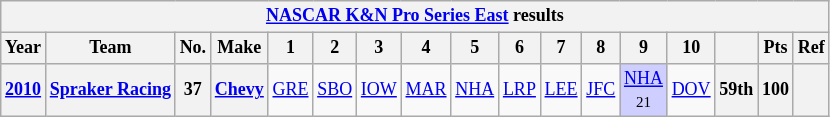<table class="wikitable" style="text-align:center; font-size:75%">
<tr>
<th colspan=45><a href='#'>NASCAR K&N Pro Series East</a> results</th>
</tr>
<tr>
<th>Year</th>
<th>Team</th>
<th>No.</th>
<th>Make</th>
<th>1</th>
<th>2</th>
<th>3</th>
<th>4</th>
<th>5</th>
<th>6</th>
<th>7</th>
<th>8</th>
<th>9</th>
<th>10</th>
<th></th>
<th>Pts</th>
<th>Ref</th>
</tr>
<tr>
<th><a href='#'>2010</a></th>
<th><a href='#'>Spraker Racing</a></th>
<th>37</th>
<th><a href='#'>Chevy</a></th>
<td><a href='#'>GRE</a></td>
<td><a href='#'>SBO</a></td>
<td><a href='#'>IOW</a></td>
<td><a href='#'>MAR</a></td>
<td><a href='#'>NHA</a></td>
<td><a href='#'>LRP</a></td>
<td><a href='#'>LEE</a></td>
<td><a href='#'>JFC</a></td>
<td style="background:#CFCFFF;"><a href='#'>NHA</a><br><small>21</small></td>
<td><a href='#'>DOV</a></td>
<th>59th</th>
<th>100</th>
<th></th>
</tr>
</table>
